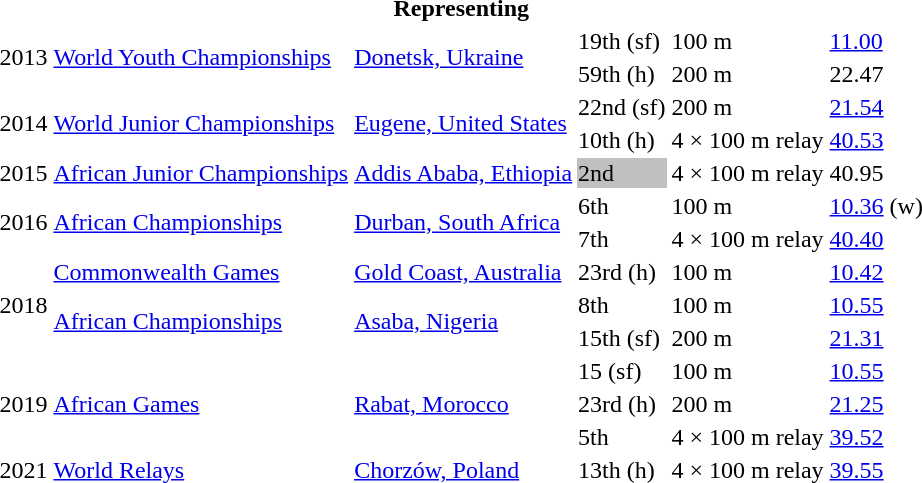<table>
<tr>
<th colspan="6">Representing </th>
</tr>
<tr>
<td rowspan=2>2013</td>
<td rowspan=2><a href='#'>World Youth Championships</a></td>
<td rowspan=2><a href='#'>Donetsk, Ukraine</a></td>
<td>19th (sf)</td>
<td>100 m</td>
<td><a href='#'>11.00</a></td>
</tr>
<tr>
<td>59th (h)</td>
<td>200 m</td>
<td>22.47</td>
</tr>
<tr>
<td rowspan=2>2014</td>
<td rowspan=2><a href='#'>World Junior Championships</a></td>
<td rowspan=2><a href='#'>Eugene, United States</a></td>
<td>22nd (sf)</td>
<td>200 m</td>
<td><a href='#'>21.54</a></td>
</tr>
<tr>
<td>10th (h)</td>
<td>4 × 100 m relay</td>
<td><a href='#'>40.53</a></td>
</tr>
<tr>
<td>2015</td>
<td><a href='#'>African Junior Championships</a></td>
<td><a href='#'>Addis Ababa, Ethiopia</a></td>
<td bgcolor=silver>2nd</td>
<td>4 × 100 m relay</td>
<td>40.95</td>
</tr>
<tr>
<td rowspan=2>2016</td>
<td rowspan=2><a href='#'>African Championships</a></td>
<td rowspan=2><a href='#'>Durban, South Africa</a></td>
<td>6th</td>
<td>100 m</td>
<td><a href='#'>10.36</a> (w)</td>
</tr>
<tr>
<td>7th</td>
<td>4 × 100 m relay</td>
<td><a href='#'>40.40</a></td>
</tr>
<tr>
<td rowspan=3>2018</td>
<td><a href='#'>Commonwealth Games</a></td>
<td><a href='#'>Gold Coast, Australia</a></td>
<td>23rd (h)</td>
<td>100 m</td>
<td><a href='#'>10.42</a></td>
</tr>
<tr>
<td rowspan=2><a href='#'>African Championships</a></td>
<td rowspan=2><a href='#'>Asaba, Nigeria</a></td>
<td>8th</td>
<td>100 m</td>
<td><a href='#'>10.55</a></td>
</tr>
<tr>
<td>15th (sf)</td>
<td>200 m</td>
<td><a href='#'>21.31</a></td>
</tr>
<tr>
<td rowspan=3>2019</td>
<td rowspan=3><a href='#'>African Games</a></td>
<td rowspan=3><a href='#'>Rabat, Morocco</a></td>
<td>15 (sf)</td>
<td>100 m</td>
<td><a href='#'>10.55</a></td>
</tr>
<tr>
<td>23rd (h)</td>
<td>200 m</td>
<td><a href='#'>21.25</a></td>
</tr>
<tr>
<td>5th</td>
<td>4 × 100 m relay</td>
<td><a href='#'>39.52</a></td>
</tr>
<tr>
<td>2021</td>
<td><a href='#'>World Relays</a></td>
<td><a href='#'>Chorzów, Poland</a></td>
<td>13th (h)</td>
<td>4 × 100 m relay</td>
<td><a href='#'>39.55</a></td>
</tr>
</table>
